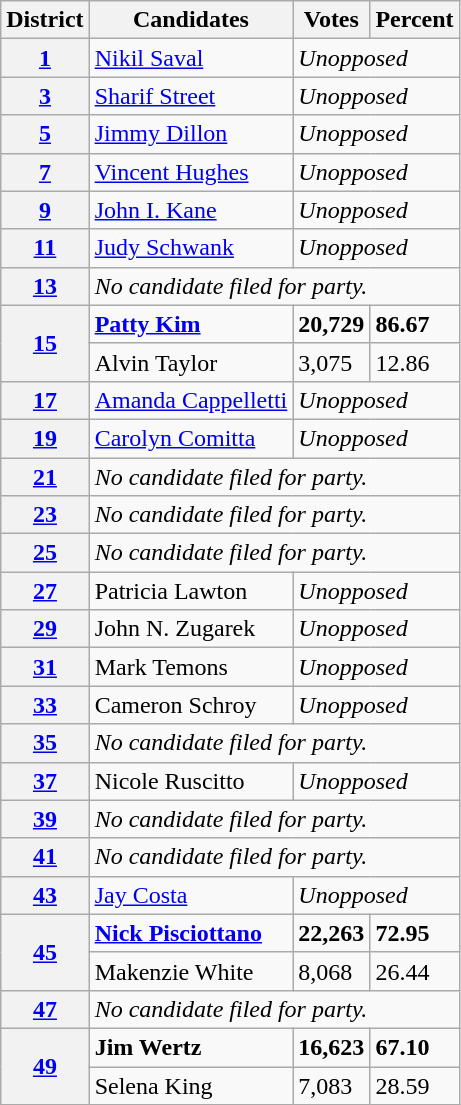<table class="wikitable sortable mw-collapsible">
<tr>
<th>District</th>
<th>Candidates</th>
<th>Votes</th>
<th>Percent</th>
</tr>
<tr>
<th><a href='#'>1</a></th>
<td><a href='#'>Nikil Saval</a></td>
<td colspan="2"><em>Unopposed</em></td>
</tr>
<tr>
<th><a href='#'>3</a></th>
<td><a href='#'>Sharif Street</a></td>
<td colspan="2"><em>Unopposed</em></td>
</tr>
<tr>
<th><a href='#'>5</a></th>
<td><a href='#'>Jimmy Dillon</a></td>
<td colspan="2"><em>Unopposed</em></td>
</tr>
<tr>
<th><a href='#'>7</a></th>
<td><a href='#'>Vincent Hughes</a></td>
<td colspan="2"><em>Unopposed</em></td>
</tr>
<tr>
<th rowspan="1"><a href='#'>9</a></th>
<td><a href='#'>John I. Kane</a></td>
<td colspan="2"><em>Unopposed</em></td>
</tr>
<tr>
<th><a href='#'>11</a></th>
<td><a href='#'>Judy Schwank</a></td>
<td colspan="2"><em>Unopposed</em></td>
</tr>
<tr>
<th><a href='#'>13</a></th>
<td colspan="3"><em>No candidate filed for party.</em></td>
</tr>
<tr>
<th rowspan="2"><a href='#'>15</a></th>
<td><strong><a href='#'>Patty Kim</a></strong></td>
<td><strong>20,729</strong></td>
<td><strong>86.67</strong></td>
</tr>
<tr>
<td>Alvin Taylor</td>
<td>3,075</td>
<td>12.86</td>
</tr>
<tr>
<th><a href='#'>17</a></th>
<td><a href='#'>Amanda Cappelletti</a></td>
<td colspan="2"><em>Unopposed</em></td>
</tr>
<tr>
<th><a href='#'>19</a></th>
<td><a href='#'>Carolyn Comitta</a></td>
<td colspan="2"><em>Unopposed</em></td>
</tr>
<tr>
<th><a href='#'>21</a></th>
<td colspan="3"><em>No candidate filed for party.</em></td>
</tr>
<tr>
<th><a href='#'>23</a></th>
<td colspan="3"><em>No candidate filed for party.</em></td>
</tr>
<tr>
<th rowspan="1"><a href='#'>25</a></th>
<td colspan="3"><em>No candidate filed for party.</em></td>
</tr>
<tr>
<th rowspan="1"><a href='#'>27</a></th>
<td>Patricia Lawton</td>
<td colspan="2"><em>Unopposed</em></td>
</tr>
<tr>
<th rowspan="1"><a href='#'>29</a></th>
<td>John N. Zugarek</td>
<td colspan="2"><em>Unopposed</em></td>
</tr>
<tr>
<th rowspan="1"><a href='#'>31</a></th>
<td>Mark Temons</td>
<td colspan="2"><em>Unopposed</em></td>
</tr>
<tr>
<th rowspan="1"><a href='#'>33</a></th>
<td>Cameron Schroy</td>
<td colspan="2"><em>Unopposed</em></td>
</tr>
<tr>
<th rowspan="1"><a href='#'>35</a></th>
<td colspan="3"><em>No candidate filed for party.</em></td>
</tr>
<tr>
<th><a href='#'>37</a></th>
<td>Nicole Ruscitto</td>
<td colspan="2"><em>Unopposed</em></td>
</tr>
<tr>
<th><a href='#'>39</a></th>
<td colspan="3"><em>No candidate filed for party.</em></td>
</tr>
<tr>
<th rowspan="1"><a href='#'>41</a></th>
<td colspan="3"><em>No candidate filed for party.</em></td>
</tr>
<tr>
<th><a href='#'>43</a></th>
<td><a href='#'>Jay Costa</a></td>
<td colspan="2"><em>Unopposed</em></td>
</tr>
<tr>
<th rowspan="2"><a href='#'>45</a></th>
<td><strong><a href='#'>Nick Pisciottano</a></strong></td>
<td><strong>22,263</strong></td>
<td><strong>72.95</strong></td>
</tr>
<tr>
<td>Makenzie White</td>
<td>8,068</td>
<td>26.44</td>
</tr>
<tr>
<th><a href='#'>47</a></th>
<td colspan="3"><em>No candidate filed for party.</em></td>
</tr>
<tr>
<th rowspan="2"><a href='#'>49</a></th>
<td><strong>Jim Wertz</strong></td>
<td><strong>16,623</strong></td>
<td><strong>67.10</strong></td>
</tr>
<tr>
<td>Selena King</td>
<td>7,083</td>
<td>28.59</td>
</tr>
</table>
